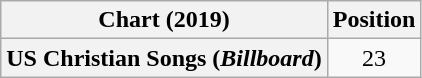<table class="wikitable plainrowheaders" style="text-align:center;">
<tr>
<th scope="col">Chart (2019)</th>
<th scope="col">Position</th>
</tr>
<tr>
<th scope="row">US Christian Songs (<em>Billboard</em>)</th>
<td>23</td>
</tr>
</table>
